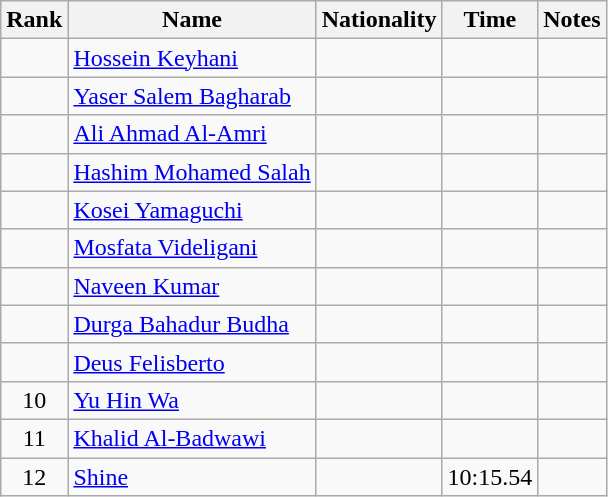<table class="wikitable sortable" style="text-align:center">
<tr>
<th>Rank</th>
<th>Name</th>
<th>Nationality</th>
<th>Time</th>
<th>Notes</th>
</tr>
<tr>
<td></td>
<td align=left><a href='#'>Hossein Keyhani</a></td>
<td align=left></td>
<td></td>
<td></td>
</tr>
<tr>
<td></td>
<td align=left><a href='#'>Yaser Salem Bagharab</a></td>
<td align=left></td>
<td></td>
<td></td>
</tr>
<tr>
<td></td>
<td align=left><a href='#'>Ali Ahmad Al-Amri</a></td>
<td align=left></td>
<td></td>
<td></td>
</tr>
<tr>
<td></td>
<td align=left><a href='#'>Hashim Mohamed Salah</a></td>
<td align=left></td>
<td></td>
<td></td>
</tr>
<tr>
<td></td>
<td align=left><a href='#'>Kosei Yamaguchi</a></td>
<td align=left></td>
<td></td>
<td></td>
</tr>
<tr>
<td></td>
<td align=left><a href='#'>Mosfata Videligani</a></td>
<td align=left></td>
<td></td>
<td></td>
</tr>
<tr>
<td></td>
<td align=left><a href='#'>Naveen Kumar</a></td>
<td align=left></td>
<td></td>
<td></td>
</tr>
<tr>
<td></td>
<td align=left><a href='#'>Durga Bahadur Budha</a></td>
<td align=left></td>
<td></td>
<td></td>
</tr>
<tr>
<td></td>
<td align=left><a href='#'>Deus Felisberto</a></td>
<td align=left></td>
<td></td>
<td></td>
</tr>
<tr>
<td>10</td>
<td align=left><a href='#'>Yu Hin Wa</a></td>
<td align=left></td>
<td></td>
<td></td>
</tr>
<tr>
<td>11</td>
<td align=left><a href='#'>Khalid Al-Badwawi</a></td>
<td align=left></td>
<td></td>
<td></td>
</tr>
<tr>
<td>12</td>
<td align=left><a href='#'>Shine</a></td>
<td align=left></td>
<td>10:15.54</td>
<td></td>
</tr>
</table>
